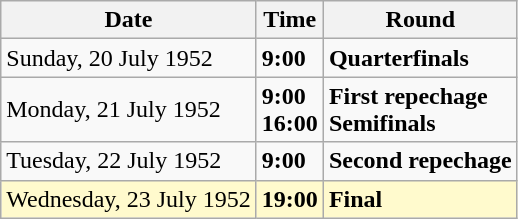<table class="wikitable">
<tr>
<th>Date</th>
<th>Time</th>
<th>Round</th>
</tr>
<tr>
<td>Sunday, 20 July 1952</td>
<td><strong>9:00</strong></td>
<td><strong>Quarterfinals</strong></td>
</tr>
<tr>
<td>Monday, 21 July 1952</td>
<td><strong>9:00</strong><br><strong>16:00</strong></td>
<td><strong>First repechage</strong><br><strong>Semifinals</strong></td>
</tr>
<tr>
<td>Tuesday, 22 July 1952</td>
<td><strong>9:00</strong></td>
<td><strong>Second repechage</strong></td>
</tr>
<tr style=background:lemonchiffon>
<td>Wednesday, 23 July 1952</td>
<td><strong>19:00</strong></td>
<td><strong>Final</strong></td>
</tr>
</table>
